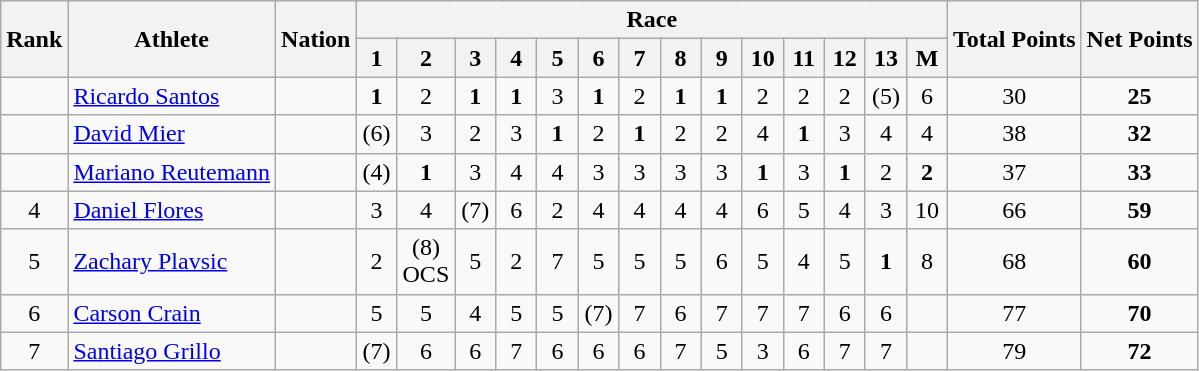<table class="wikitable" style="text-align:center">
<tr>
<th rowspan="2">Rank</th>
<th rowspan="2">Athlete</th>
<th rowspan="2">Nation</th>
<th colspan="14">Race</th>
<th rowspan="2">Total Points</th>
<th rowspan="2">Net Points</th>
</tr>
<tr>
<th width=20>1</th>
<th width=20>2</th>
<th width=20>3</th>
<th width=20>4</th>
<th width=20>5</th>
<th width=20>6</th>
<th width=20>7</th>
<th width=20>8</th>
<th width=20>9</th>
<th width=20>10</th>
<th width=20>11</th>
<th width=20>12</th>
<th width=20>13</th>
<th width=20>M</th>
</tr>
<tr>
<td></td>
<td align=left><a href='#'>Ricardo Santos</a></td>
<td align=left></td>
<td><strong>1</strong></td>
<td>2</td>
<td><strong>1</strong></td>
<td><strong>1</strong></td>
<td>3</td>
<td><strong>1</strong></td>
<td>2</td>
<td><strong>1</strong></td>
<td><strong>1</strong></td>
<td>2</td>
<td>2</td>
<td>2</td>
<td>(5)</td>
<td>6</td>
<td>30</td>
<td><strong>25</strong></td>
</tr>
<tr>
<td></td>
<td align=left><a href='#'>David Mier</a></td>
<td align=left></td>
<td>(6)</td>
<td>3</td>
<td>2</td>
<td>3</td>
<td><strong>1</strong></td>
<td>2</td>
<td><strong>1</strong></td>
<td>2</td>
<td>2</td>
<td>4</td>
<td><strong>1</strong></td>
<td>3</td>
<td>4</td>
<td>4</td>
<td>38</td>
<td><strong>32</strong></td>
</tr>
<tr>
<td></td>
<td align=left><a href='#'>Mariano Reutemann</a></td>
<td align=left></td>
<td>(4)</td>
<td><strong>1</strong></td>
<td>3</td>
<td>4</td>
<td>4</td>
<td>3</td>
<td>3</td>
<td>3</td>
<td>3</td>
<td><strong>1</strong></td>
<td>3</td>
<td><strong>1</strong></td>
<td>2</td>
<td><strong>2</strong></td>
<td>37</td>
<td><strong>33</strong></td>
</tr>
<tr>
<td>4</td>
<td align=left><a href='#'>Daniel Flores</a></td>
<td align=left></td>
<td>3</td>
<td>4</td>
<td>(7)</td>
<td>6</td>
<td>2</td>
<td>4</td>
<td>4</td>
<td>4</td>
<td>4</td>
<td>6</td>
<td>5</td>
<td>4</td>
<td>3</td>
<td>10</td>
<td>66</td>
<td><strong>59</strong></td>
</tr>
<tr>
<td>5</td>
<td align=left><a href='#'>Zachary Plavsic</a></td>
<td align=left></td>
<td>2</td>
<td>(8)<br>OCS</td>
<td>5</td>
<td>2</td>
<td>7</td>
<td>5</td>
<td>5</td>
<td>5</td>
<td>6</td>
<td>5</td>
<td>4</td>
<td>5</td>
<td><strong>1</strong></td>
<td>8</td>
<td>68</td>
<td><strong>60</strong></td>
</tr>
<tr>
<td>6</td>
<td align=left><a href='#'>Carson Crain</a></td>
<td align=left></td>
<td>5</td>
<td>5</td>
<td>4</td>
<td>5</td>
<td>5</td>
<td>(7)</td>
<td>7</td>
<td>6</td>
<td>7</td>
<td>7</td>
<td>7</td>
<td>6</td>
<td>6</td>
<td></td>
<td>77</td>
<td><strong>70</strong></td>
</tr>
<tr>
<td>7</td>
<td align=left><a href='#'>Santiago Grillo</a></td>
<td align=left></td>
<td>(7)</td>
<td>6</td>
<td>6</td>
<td>7</td>
<td>6</td>
<td>6</td>
<td>6</td>
<td>7</td>
<td>5</td>
<td>3</td>
<td>6</td>
<td>7</td>
<td>7</td>
<td></td>
<td>79</td>
<td><strong>72</strong></td>
</tr>
</table>
